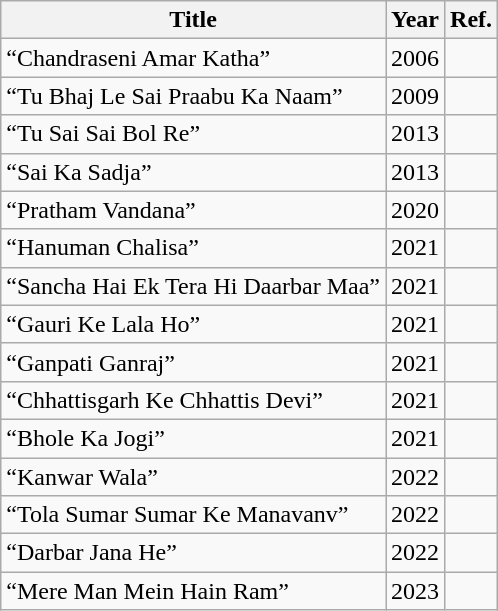<table class="wikitable">
<tr>
<th>Title</th>
<th>Year</th>
<th>Ref.</th>
</tr>
<tr>
<td>“Chandraseni Amar Katha”</td>
<td>2006</td>
<td></td>
</tr>
<tr>
<td>“Tu Bhaj Le Sai Praabu Ka Naam”</td>
<td>2009</td>
<td></td>
</tr>
<tr>
<td>“Tu Sai Sai Bol Re”</td>
<td>2013</td>
<td></td>
</tr>
<tr>
<td>“Sai Ka Sadja”</td>
<td>2013</td>
<td></td>
</tr>
<tr>
<td>“Pratham Vandana”</td>
<td>2020</td>
<td></td>
</tr>
<tr>
<td>“Hanuman Chalisa”</td>
<td>2021</td>
<td></td>
</tr>
<tr>
<td>“Sancha Hai Ek Tera Hi Daarbar Maa”</td>
<td>2021</td>
<td></td>
</tr>
<tr>
<td>“Gauri Ke Lala Ho”</td>
<td>2021</td>
<td></td>
</tr>
<tr>
<td>“Ganpati Ganraj”</td>
<td>2021</td>
<td></td>
</tr>
<tr>
<td>“Chhattisgarh Ke Chhattis Devi”</td>
<td>2021</td>
<td></td>
</tr>
<tr>
<td>“Bhole Ka Jogi”</td>
<td>2021</td>
<td></td>
</tr>
<tr>
<td>“Kanwar Wala”</td>
<td>2022</td>
<td></td>
</tr>
<tr>
<td>“Tola Sumar Sumar Ke Manavanv”</td>
<td>2022</td>
<td></td>
</tr>
<tr>
<td>“Darbar Jana He”</td>
<td>2022</td>
<td></td>
</tr>
<tr>
<td>“Mere Man Mein Hain Ram”</td>
<td>2023</td>
<td></td>
</tr>
</table>
